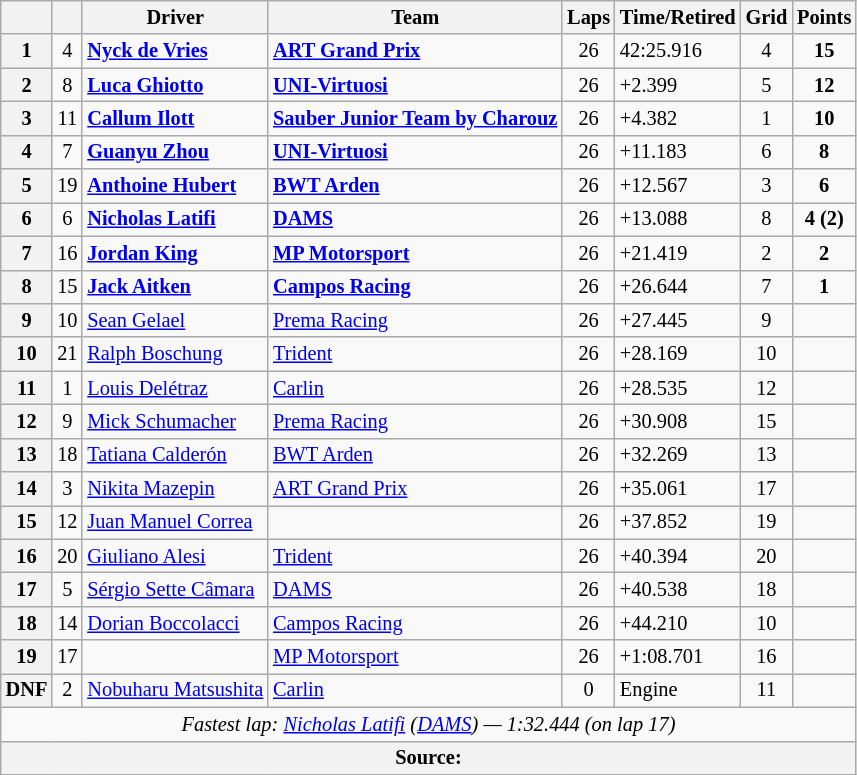<table class="wikitable" style="font-size: 85%;">
<tr>
<th></th>
<th></th>
<th>Driver</th>
<th>Team</th>
<th>Laps</th>
<th>Time/Retired</th>
<th>Grid</th>
<th>Points</th>
</tr>
<tr>
<th>1</th>
<td align="center">4</td>
<td> <strong><a href='#'>Nyck de Vries</a></strong></td>
<td><strong><a href='#'>ART Grand Prix</a></strong></td>
<td align="center">26</td>
<td>42:25.916</td>
<td align="center">4</td>
<td align="center"><strong>15</strong></td>
</tr>
<tr>
<th>2</th>
<td align="center">8</td>
<td> <strong><a href='#'>Luca Ghiotto</a></strong></td>
<td><strong><a href='#'>UNI-Virtuosi</a></strong></td>
<td align="center">26</td>
<td>+2.399</td>
<td align="center">5</td>
<td align="center"><strong>12</strong></td>
</tr>
<tr>
<th>3</th>
<td align="center">11</td>
<td> <strong><a href='#'>Callum Ilott</a></strong></td>
<td><strong><a href='#'>Sauber Junior Team by Charouz</a></strong></td>
<td align="center">26</td>
<td>+4.382</td>
<td align="center">1</td>
<td align="center"><strong>10</strong></td>
</tr>
<tr>
<th>4</th>
<td align="center">7</td>
<td> <strong><a href='#'>Guanyu Zhou</a></strong></td>
<td><strong><a href='#'>UNI-Virtuosi</a></strong></td>
<td align="center">26</td>
<td>+11.183</td>
<td align="center">6</td>
<td align="center"><strong>8</strong></td>
</tr>
<tr>
<th>5</th>
<td align="center">19</td>
<td> <strong><a href='#'>Anthoine Hubert</a></strong></td>
<td><strong><a href='#'>BWT Arden</a></strong></td>
<td align="center">26</td>
<td>+12.567</td>
<td align="center">3</td>
<td align="center"><strong>6</strong></td>
</tr>
<tr>
<th>6</th>
<td align="center">6</td>
<td> <strong><a href='#'>Nicholas Latifi</a></strong></td>
<td><strong><a href='#'>DAMS</a></strong></td>
<td align="center">26</td>
<td>+13.088</td>
<td align="center">8</td>
<td align="center"><strong>4 (2)</strong></td>
</tr>
<tr>
<th>7</th>
<td align="center">16</td>
<td> <strong><a href='#'>Jordan King</a></strong></td>
<td><strong><a href='#'>MP Motorsport</a></strong></td>
<td align="center">26</td>
<td>+21.419</td>
<td align="center">2</td>
<td align="center"><strong>2</strong></td>
</tr>
<tr>
<th>8</th>
<td align="center">15</td>
<td> <strong><a href='#'>Jack Aitken</a></strong></td>
<td><strong><a href='#'>Campos Racing</a></strong></td>
<td align="center">26</td>
<td>+26.644</td>
<td align="center">7</td>
<td align="center"><strong>1</strong></td>
</tr>
<tr>
<th>9</th>
<td align="center">10</td>
<td> <a href='#'>Sean Gelael</a></td>
<td><a href='#'>Prema Racing</a></td>
<td align="center">26</td>
<td>+27.445</td>
<td align="center">9</td>
<td align="center"></td>
</tr>
<tr>
<th>10</th>
<td align="center">21</td>
<td> <a href='#'>Ralph Boschung</a></td>
<td><a href='#'>Trident</a></td>
<td align="center">26</td>
<td>+28.169</td>
<td align="center">10</td>
<td align="center"></td>
</tr>
<tr>
<th>11</th>
<td align="center">1</td>
<td> <a href='#'>Louis Delétraz</a></td>
<td><a href='#'>Carlin</a></td>
<td align="center">26</td>
<td>+28.535</td>
<td align="center">12</td>
<td align="center"></td>
</tr>
<tr>
<th>12</th>
<td align="center">9</td>
<td> <a href='#'>Mick Schumacher</a></td>
<td><a href='#'>Prema Racing</a></td>
<td align="center">26</td>
<td>+30.908</td>
<td align="center">15</td>
<td align="center"></td>
</tr>
<tr>
<th>13</th>
<td align="center">18</td>
<td> <a href='#'>Tatiana Calderón</a></td>
<td><a href='#'>BWT Arden</a></td>
<td align="center">26</td>
<td>+32.269</td>
<td align="center">13</td>
<td align="center"></td>
</tr>
<tr>
<th>14</th>
<td align="center">3</td>
<td> <a href='#'>Nikita Mazepin</a></td>
<td><a href='#'>ART Grand Prix</a></td>
<td align="center">26</td>
<td>+35.061</td>
<td align="center">17</td>
<td align="center"></td>
</tr>
<tr>
<th>15</th>
<td align="center">12</td>
<td> <a href='#'>Juan Manuel Correa</a></td>
<td></td>
<td align="center">26</td>
<td>+37.852</td>
<td align="center">19</td>
<td align="center"></td>
</tr>
<tr>
<th>16</th>
<td align="center">20</td>
<td> <a href='#'>Giuliano Alesi</a></td>
<td><a href='#'>Trident</a></td>
<td align="center">26</td>
<td>+40.394</td>
<td align="center">20</td>
<td align="center"></td>
</tr>
<tr>
<th>17</th>
<td align="center">5</td>
<td> <a href='#'>Sérgio Sette Câmara</a></td>
<td><a href='#'>DAMS</a></td>
<td align="center">26</td>
<td>+40.538</td>
<td align="center">18</td>
<td align="center"></td>
</tr>
<tr>
<th>18</th>
<td align="center">14</td>
<td> <a href='#'>Dorian Boccolacci</a></td>
<td><a href='#'>Campos Racing</a></td>
<td align="center">26</td>
<td>+44.210</td>
<td align="center">10</td>
<td align="center"></td>
</tr>
<tr>
<th>19</th>
<td align="center">17</td>
<td></td>
<td><a href='#'>MP Motorsport</a></td>
<td align="center">26</td>
<td>+1:08.701</td>
<td align="center">16</td>
<td align="center"></td>
</tr>
<tr>
<th>DNF</th>
<td align="center">2</td>
<td> <a href='#'>Nobuharu Matsushita</a></td>
<td><a href='#'>Carlin</a></td>
<td align="center">0</td>
<td>Engine</td>
<td align="center">11</td>
<td align="center"></td>
</tr>
<tr>
<td colspan="8" align="center"><em>Fastest lap: <a href='#'>Nicholas Latifi</a> (<a href='#'>DAMS</a>) — 1:32.444 (on lap 17)</em></td>
</tr>
<tr>
<th colspan="8">Source:</th>
</tr>
</table>
